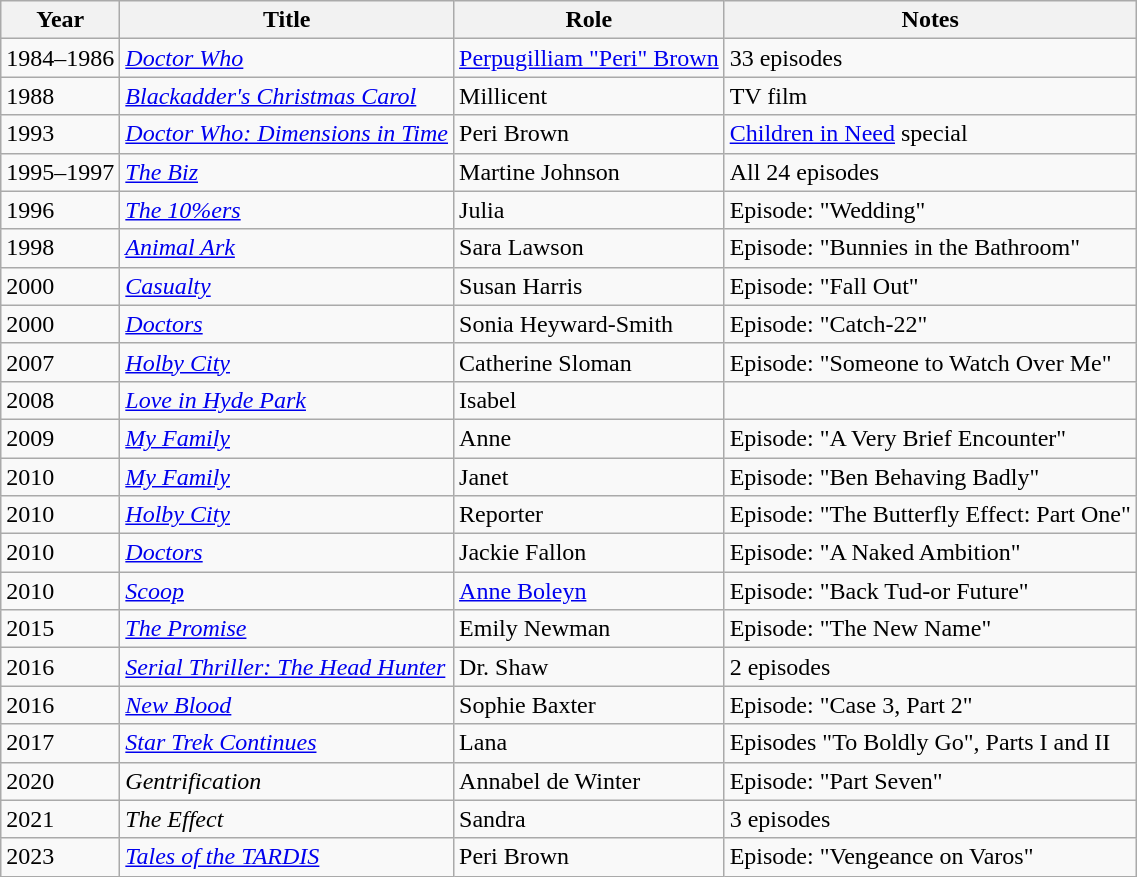<table class=wikitable>
<tr>
<th>Year</th>
<th>Title</th>
<th>Role</th>
<th>Notes</th>
</tr>
<tr>
<td>1984–1986</td>
<td><em><a href='#'>Doctor Who</a></em></td>
<td><a href='#'>Perpugilliam "Peri" Brown</a></td>
<td>33 episodes</td>
</tr>
<tr>
<td>1988</td>
<td><em><a href='#'>Blackadder's Christmas Carol</a></em></td>
<td>Millicent</td>
<td>TV film</td>
</tr>
<tr>
<td>1993</td>
<td><em><a href='#'>Doctor Who: Dimensions in Time</a></em></td>
<td>Peri Brown</td>
<td><a href='#'>Children in Need</a> special</td>
</tr>
<tr>
<td>1995–1997</td>
<td><em><a href='#'>The Biz</a></em></td>
<td>Martine Johnson</td>
<td>All 24 episodes</td>
</tr>
<tr>
<td>1996</td>
<td><em><a href='#'>The 10%ers</a></em></td>
<td>Julia</td>
<td>Episode: "Wedding"</td>
</tr>
<tr>
<td>1998</td>
<td><em><a href='#'>Animal Ark</a></em></td>
<td>Sara Lawson</td>
<td>Episode: "Bunnies in the Bathroom"</td>
</tr>
<tr>
<td>2000</td>
<td><em><a href='#'>Casualty</a></em></td>
<td>Susan Harris</td>
<td>Episode: "Fall Out"</td>
</tr>
<tr>
<td>2000</td>
<td><em><a href='#'>Doctors</a></em></td>
<td>Sonia Heyward-Smith</td>
<td>Episode: "Catch-22"</td>
</tr>
<tr>
<td>2007</td>
<td><em><a href='#'>Holby City</a></em></td>
<td>Catherine Sloman</td>
<td>Episode: "Someone to Watch Over Me"</td>
</tr>
<tr>
<td>2008</td>
<td><em><a href='#'>Love in Hyde Park</a></em></td>
<td>Isabel</td>
<td></td>
</tr>
<tr>
<td>2009</td>
<td><em><a href='#'>My Family</a></em></td>
<td>Anne</td>
<td>Episode: "A Very Brief Encounter"</td>
</tr>
<tr>
<td>2010</td>
<td><em><a href='#'>My Family</a></em></td>
<td>Janet</td>
<td>Episode: "Ben Behaving Badly"</td>
</tr>
<tr>
<td>2010</td>
<td><em><a href='#'>Holby City</a></em></td>
<td>Reporter</td>
<td>Episode: "The Butterfly Effect: Part One"</td>
</tr>
<tr>
<td>2010</td>
<td><em><a href='#'>Doctors</a></em></td>
<td>Jackie Fallon</td>
<td>Episode: "A Naked Ambition"</td>
</tr>
<tr>
<td>2010</td>
<td><em><a href='#'>Scoop</a></em></td>
<td><a href='#'>Anne Boleyn</a></td>
<td>Episode: "Back Tud-or Future"</td>
</tr>
<tr>
<td>2015</td>
<td><em><a href='#'>The Promise</a></em></td>
<td>Emily Newman</td>
<td>Episode: "The New Name"</td>
</tr>
<tr>
<td>2016</td>
<td><em><a href='#'>Serial Thriller: The Head Hunter</a></em></td>
<td>Dr. Shaw</td>
<td>2 episodes</td>
</tr>
<tr>
<td>2016</td>
<td><em><a href='#'>New Blood</a></em></td>
<td>Sophie Baxter</td>
<td>Episode: "Case 3, Part 2"</td>
</tr>
<tr>
<td>2017</td>
<td><em><a href='#'>Star Trek Continues</a></em></td>
<td>Lana</td>
<td>Episodes "To Boldly Go", Parts I and II</td>
</tr>
<tr>
<td>2020</td>
<td><em>Gentrification</em></td>
<td>Annabel de Winter</td>
<td>Episode: "Part Seven"</td>
</tr>
<tr>
<td>2021</td>
<td><em>The Effect</em></td>
<td>Sandra</td>
<td>3 episodes</td>
</tr>
<tr>
<td>2023</td>
<td><em><a href='#'>Tales of the TARDIS</a></em></td>
<td>Peri Brown</td>
<td>Episode: "Vengeance on Varos"</td>
</tr>
</table>
